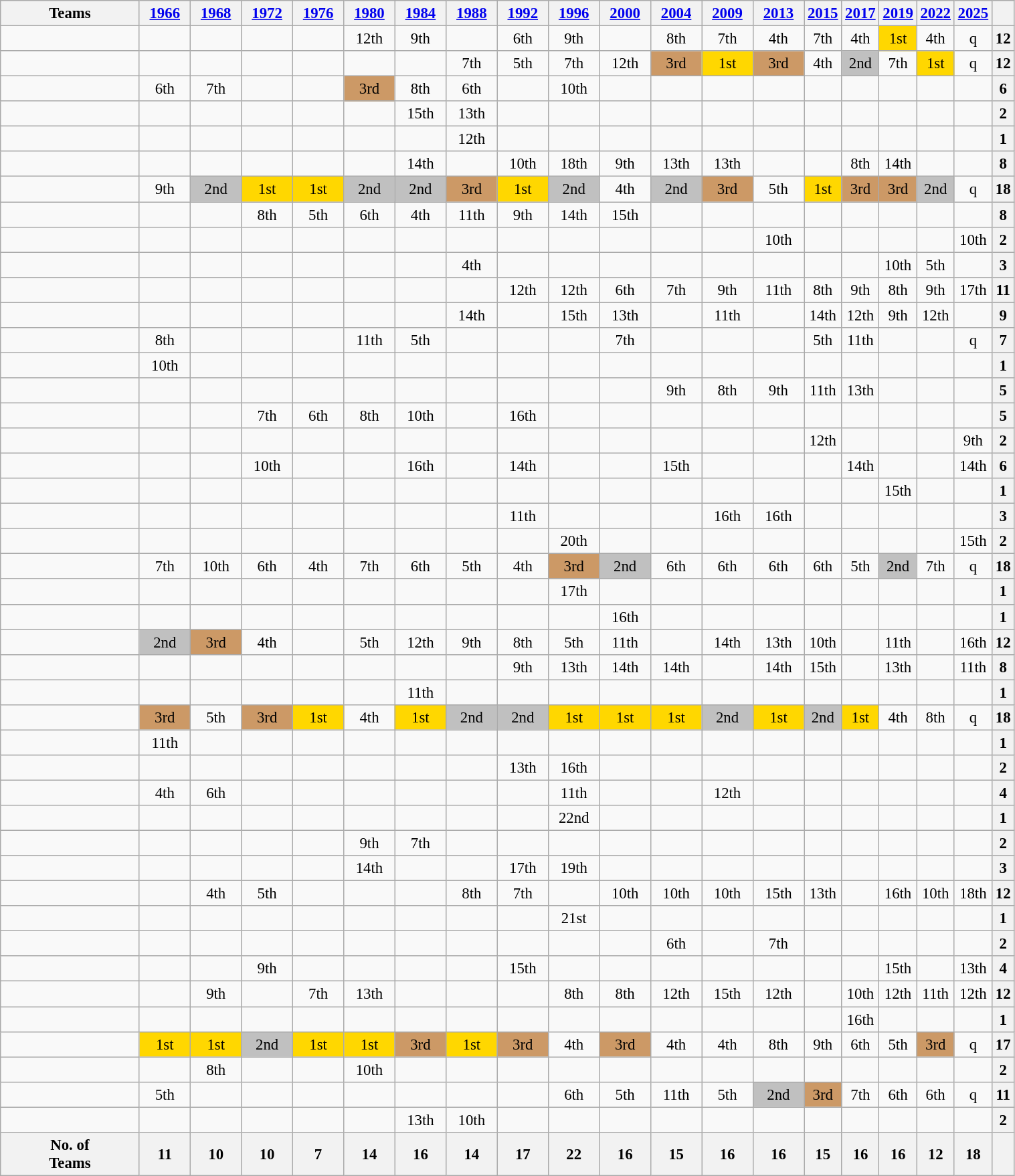<table class="wikitable" style="font-size:95%; width: 80%; text-align: center;">
<tr>
<th width="20%">Teams</th>
<th width="06%"><a href='#'>1966</a></th>
<th width="06%"><a href='#'>1968</a></th>
<th width="06%"><a href='#'>1972</a></th>
<th width="06%"><a href='#'>1976</a></th>
<th width="06%"><a href='#'>1980</a></th>
<th width="06%"><a href='#'>1984</a></th>
<th width="06%"><a href='#'>1988</a></th>
<th width="06%"><a href='#'>1992</a></th>
<th width="06%"><a href='#'>1996</a></th>
<th width="06%"><a href='#'>2000</a></th>
<th width="06%"><a href='#'>2004</a></th>
<th width="06%"><a href='#'>2009</a></th>
<th width="06%"><a href='#'>2013</a></th>
<th width="06%"><a href='#'>2015</a></th>
<th width="06%"><a href='#'>2017</a></th>
<th width="06%"><a href='#'>2019</a></th>
<th width="06%"><a href='#'>2022</a></th>
<th width="06%"><a href='#'>2025</a></th>
<th width="05%"></th>
</tr>
<tr>
<td align="left"></td>
<td></td>
<td></td>
<td></td>
<td></td>
<td>12th</td>
<td>9th</td>
<td></td>
<td>6th</td>
<td>9th</td>
<td></td>
<td>8th</td>
<td>7th</td>
<td>4th</td>
<td>7th</td>
<td>4th</td>
<td style="background:gold;">1st</td>
<td>4th</td>
<td>q</td>
<th>12</th>
</tr>
<tr>
<td align="left"></td>
<td></td>
<td></td>
<td></td>
<td></td>
<td></td>
<td></td>
<td>7th</td>
<td>5th</td>
<td>7th</td>
<td>12th</td>
<td style="background:#cc9966;">3rd</td>
<td style="background:gold;">1st</td>
<td style="background:#cc9966;">3rd</td>
<td>4th</td>
<td style="background:silver;">2nd</td>
<td>7th</td>
<td style="background:gold;">1st</td>
<td>q</td>
<th>12</th>
</tr>
<tr>
<td align="left"></td>
<td>6th</td>
<td>7th</td>
<td></td>
<td></td>
<td style="background:#cc9966;">3rd</td>
<td>8th</td>
<td>6th</td>
<td></td>
<td>10th</td>
<td></td>
<td></td>
<td></td>
<td></td>
<td></td>
<td></td>
<td></td>
<td></td>
<td></td>
<th>6</th>
</tr>
<tr>
<td align="left"></td>
<td></td>
<td></td>
<td></td>
<td></td>
<td></td>
<td>15th</td>
<td>13th</td>
<td></td>
<td></td>
<td></td>
<td></td>
<td></td>
<td></td>
<td></td>
<td></td>
<td></td>
<td></td>
<td></td>
<th>2</th>
</tr>
<tr>
<td align="left"></td>
<td></td>
<td></td>
<td></td>
<td></td>
<td></td>
<td></td>
<td>12th</td>
<td></td>
<td></td>
<td></td>
<td></td>
<td></td>
<td></td>
<td></td>
<td></td>
<td></td>
<td></td>
<td></td>
<th>1</th>
</tr>
<tr>
<td align="left"></td>
<td></td>
<td></td>
<td></td>
<td></td>
<td></td>
<td>14th</td>
<td></td>
<td>10th</td>
<td>18th</td>
<td>9th</td>
<td>13th</td>
<td>13th</td>
<td></td>
<td></td>
<td>8th</td>
<td>14th</td>
<td></td>
<td></td>
<th>8</th>
</tr>
<tr>
<td align="left"></td>
<td>9th</td>
<td style="background:silver;">2nd</td>
<td style="background:gold;">1st</td>
<td style="background:gold;">1st</td>
<td style="background:silver;">2nd</td>
<td style="background:silver;">2nd</td>
<td style="background:#cc9966;">3rd</td>
<td style="background:gold;">1st</td>
<td style="background:silver;">2nd</td>
<td>4th</td>
<td style="background:silver;">2nd</td>
<td style="background:#cc9966;">3rd</td>
<td>5th</td>
<td style="background:gold;">1st</td>
<td style="background:#cc9966;">3rd</td>
<td style="background:#cc9966;">3rd</td>
<td style="background:silver;">2nd</td>
<td>q</td>
<th>18</th>
</tr>
<tr>
<td align="left"></td>
<td></td>
<td></td>
<td>8th</td>
<td>5th</td>
<td>6th</td>
<td>4th</td>
<td>11th</td>
<td>9th</td>
<td>14th</td>
<td>15th</td>
<td></td>
<td></td>
<td></td>
<td></td>
<td></td>
<td></td>
<td></td>
<td></td>
<th>8</th>
</tr>
<tr>
<td align="left"></td>
<td></td>
<td></td>
<td></td>
<td></td>
<td></td>
<td></td>
<td></td>
<td></td>
<td></td>
<td></td>
<td></td>
<td></td>
<td>10th</td>
<td></td>
<td></td>
<td></td>
<td></td>
<td>10th</td>
<th>2</th>
</tr>
<tr>
<td align="left"></td>
<td></td>
<td></td>
<td></td>
<td></td>
<td></td>
<td></td>
<td>4th</td>
<td></td>
<td></td>
<td></td>
<td></td>
<td></td>
<td></td>
<td></td>
<td></td>
<td>10th</td>
<td>5th</td>
<td></td>
<th>3</th>
</tr>
<tr>
<td align="left"></td>
<td></td>
<td></td>
<td></td>
<td></td>
<td></td>
<td></td>
<td></td>
<td>12th</td>
<td>12th</td>
<td>6th</td>
<td>7th</td>
<td>9th</td>
<td>11th</td>
<td>8th</td>
<td>9th</td>
<td>8th</td>
<td>9th</td>
<td>17th</td>
<th>11</th>
</tr>
<tr>
<td align="left"></td>
<td></td>
<td></td>
<td></td>
<td></td>
<td></td>
<td></td>
<td>14th</td>
<td></td>
<td>15th</td>
<td>13th</td>
<td></td>
<td>11th</td>
<td></td>
<td>14th</td>
<td>12th</td>
<td>9th</td>
<td>12th</td>
<td></td>
<th>9</th>
</tr>
<tr>
<td align="left"></td>
<td>8th</td>
<td></td>
<td></td>
<td></td>
<td>11th</td>
<td>5th</td>
<td></td>
<td></td>
<td></td>
<td>7th</td>
<td></td>
<td></td>
<td></td>
<td>5th</td>
<td>11th</td>
<td></td>
<td></td>
<td>q</td>
<th>7</th>
</tr>
<tr>
<td align="left"></td>
<td>10th</td>
<td></td>
<td></td>
<td></td>
<td></td>
<td></td>
<td></td>
<td></td>
<td></td>
<td></td>
<td></td>
<td></td>
<td></td>
<td></td>
<td></td>
<td></td>
<td></td>
<td></td>
<th>1</th>
</tr>
<tr>
<td align="left"></td>
<td></td>
<td></td>
<td></td>
<td></td>
<td></td>
<td></td>
<td></td>
<td></td>
<td></td>
<td></td>
<td>9th</td>
<td>8th</td>
<td>9th</td>
<td>11th</td>
<td>13th</td>
<td></td>
<td></td>
<td></td>
<th>5</th>
</tr>
<tr>
<td align="left"></td>
<td></td>
<td></td>
<td>7th</td>
<td>6th</td>
<td>8th</td>
<td>10th</td>
<td></td>
<td>16th</td>
<td></td>
<td></td>
<td></td>
<td></td>
<td></td>
<td></td>
<td></td>
<td></td>
<td></td>
<td></td>
<th>5</th>
</tr>
<tr>
<td align="left"></td>
<td></td>
<td></td>
<td></td>
<td></td>
<td></td>
<td></td>
<td></td>
<td></td>
<td></td>
<td></td>
<td></td>
<td></td>
<td></td>
<td>12th</td>
<td></td>
<td></td>
<td></td>
<td>9th</td>
<th>2</th>
</tr>
<tr>
<td align="left"></td>
<td></td>
<td></td>
<td>10th</td>
<td></td>
<td></td>
<td>16th</td>
<td></td>
<td>14th</td>
<td></td>
<td></td>
<td>15th</td>
<td></td>
<td></td>
<td></td>
<td>14th</td>
<td></td>
<td></td>
<td>14th</td>
<th>6</th>
</tr>
<tr>
<td align="left"></td>
<td></td>
<td></td>
<td></td>
<td></td>
<td></td>
<td></td>
<td></td>
<td></td>
<td></td>
<td></td>
<td></td>
<td></td>
<td></td>
<td></td>
<td></td>
<td>15th</td>
<td></td>
<td></td>
<th>1</th>
</tr>
<tr>
<td align="left"></td>
<td></td>
<td></td>
<td></td>
<td></td>
<td></td>
<td></td>
<td></td>
<td>11th</td>
<td></td>
<td></td>
<td></td>
<td>16th</td>
<td>16th</td>
<td></td>
<td></td>
<td></td>
<td></td>
<td></td>
<th>3</th>
</tr>
<tr>
<td align="left"></td>
<td></td>
<td></td>
<td></td>
<td></td>
<td></td>
<td></td>
<td></td>
<td></td>
<td>20th</td>
<td></td>
<td></td>
<td></td>
<td></td>
<td></td>
<td></td>
<td></td>
<td></td>
<td>15th</td>
<th>2</th>
</tr>
<tr>
<td align="left"></td>
<td>7th</td>
<td>10th</td>
<td>6th</td>
<td>4th</td>
<td>7th</td>
<td>6th</td>
<td>5th</td>
<td>4th</td>
<td style="background:#cc9966;">3rd</td>
<td style="background:silver;">2nd</td>
<td>6th</td>
<td>6th</td>
<td>6th</td>
<td>6th</td>
<td>5th</td>
<td style="background:silver;">2nd</td>
<td>7th</td>
<td>q</td>
<th>18</th>
</tr>
<tr>
<td align="left"></td>
<td></td>
<td></td>
<td></td>
<td></td>
<td></td>
<td></td>
<td></td>
<td></td>
<td>17th</td>
<td></td>
<td></td>
<td></td>
<td></td>
<td></td>
<td></td>
<td></td>
<td></td>
<td></td>
<th>1</th>
</tr>
<tr>
<td align="left"></td>
<td></td>
<td></td>
<td></td>
<td></td>
<td></td>
<td></td>
<td></td>
<td></td>
<td></td>
<td>16th</td>
<td></td>
<td></td>
<td></td>
<td></td>
<td></td>
<td></td>
<td></td>
<td></td>
<th>1</th>
</tr>
<tr>
<td align="left"></td>
<td style="background:silver;">2nd</td>
<td style="background:#cc9966;">3rd</td>
<td>4th</td>
<td></td>
<td>5th</td>
<td>12th</td>
<td>9th</td>
<td>8th</td>
<td>5th</td>
<td>11th</td>
<td></td>
<td>14th</td>
<td>13th</td>
<td>10th</td>
<td></td>
<td>11th</td>
<td></td>
<td>16th</td>
<th>12</th>
</tr>
<tr>
<td align="left"></td>
<td></td>
<td></td>
<td></td>
<td></td>
<td></td>
<td></td>
<td></td>
<td>9th</td>
<td>13th</td>
<td>14th</td>
<td>14th</td>
<td></td>
<td>14th</td>
<td>15th</td>
<td></td>
<td>13th</td>
<td></td>
<td>11th</td>
<th>8</th>
</tr>
<tr>
<td align="left"></td>
<td></td>
<td></td>
<td></td>
<td></td>
<td></td>
<td>11th</td>
<td></td>
<td></td>
<td></td>
<td></td>
<td></td>
<td></td>
<td></td>
<td></td>
<td></td>
<td></td>
<td></td>
<td></td>
<th>1</th>
</tr>
<tr>
<td align="left"></td>
<td style="background:#cc9966;">3rd</td>
<td>5th</td>
<td style="background:#cc9966;">3rd</td>
<td style="background:gold;">1st</td>
<td>4th</td>
<td style="background:gold;">1st</td>
<td style="background:silver;">2nd</td>
<td style="background:silver;">2nd</td>
<td style="background:gold;">1st</td>
<td style="background:gold;">1st</td>
<td style="background:gold;">1st</td>
<td style="background:silver;">2nd</td>
<td style="background:gold;">1st</td>
<td style="background:silver;">2nd</td>
<td style="background:gold;">1st</td>
<td>4th</td>
<td>8th</td>
<td>q</td>
<th>18</th>
</tr>
<tr>
<td align="left"></td>
<td>11th</td>
<td></td>
<td></td>
<td></td>
<td></td>
<td></td>
<td></td>
<td></td>
<td></td>
<td></td>
<td></td>
<td></td>
<td></td>
<td></td>
<td></td>
<td></td>
<td></td>
<td></td>
<th>1</th>
</tr>
<tr>
<td align="left"></td>
<td></td>
<td></td>
<td></td>
<td></td>
<td></td>
<td></td>
<td></td>
<td>13th</td>
<td>16th</td>
<td></td>
<td></td>
<td></td>
<td></td>
<td></td>
<td></td>
<td></td>
<td></td>
<td></td>
<th>2</th>
</tr>
<tr>
<td align="left"></td>
<td>4th</td>
<td>6th</td>
<td></td>
<td></td>
<td></td>
<td></td>
<td></td>
<td></td>
<td>11th</td>
<td></td>
<td></td>
<td>12th</td>
<td></td>
<td></td>
<td></td>
<td></td>
<td></td>
<td></td>
<th>4</th>
</tr>
<tr>
<td align="left"></td>
<td></td>
<td></td>
<td></td>
<td></td>
<td></td>
<td></td>
<td></td>
<td></td>
<td>22nd</td>
<td></td>
<td></td>
<td></td>
<td></td>
<td></td>
<td></td>
<td></td>
<td></td>
<td></td>
<th>1</th>
</tr>
<tr>
<td align="left"></td>
<td></td>
<td></td>
<td></td>
<td></td>
<td>9th</td>
<td>7th</td>
<td></td>
<td></td>
<td></td>
<td></td>
<td></td>
<td></td>
<td></td>
<td></td>
<td></td>
<td></td>
<td></td>
<td></td>
<th>2</th>
</tr>
<tr>
<td align="left"></td>
<td></td>
<td></td>
<td></td>
<td></td>
<td>14th</td>
<td></td>
<td></td>
<td>17th</td>
<td>19th</td>
<td></td>
<td></td>
<td></td>
<td></td>
<td></td>
<td></td>
<td></td>
<td></td>
<td></td>
<th>3</th>
</tr>
<tr>
<td align="left"></td>
<td></td>
<td>4th</td>
<td>5th</td>
<td></td>
<td></td>
<td></td>
<td>8th</td>
<td>7th</td>
<td></td>
<td>10th</td>
<td>10th</td>
<td>10th</td>
<td>15th</td>
<td>13th</td>
<td></td>
<td>16th</td>
<td>10th</td>
<td>18th</td>
<th>12</th>
</tr>
<tr>
<td align="left"></td>
<td></td>
<td></td>
<td></td>
<td></td>
<td></td>
<td></td>
<td></td>
<td></td>
<td>21st</td>
<td></td>
<td></td>
<td></td>
<td></td>
<td></td>
<td></td>
<td></td>
<td></td>
<td></td>
<th>1</th>
</tr>
<tr>
<td align="left"></td>
<td></td>
<td></td>
<td></td>
<td></td>
<td></td>
<td></td>
<td></td>
<td></td>
<td></td>
<td></td>
<td>6th</td>
<td></td>
<td>7th</td>
<td></td>
<td></td>
<td></td>
<td></td>
<td></td>
<th>2</th>
</tr>
<tr>
<td align="left"></td>
<td></td>
<td></td>
<td>9th</td>
<td></td>
<td></td>
<td></td>
<td></td>
<td>15th</td>
<td></td>
<td></td>
<td></td>
<td></td>
<td></td>
<td></td>
<td></td>
<td>15th</td>
<td></td>
<td>13th</td>
<th>4</th>
</tr>
<tr>
<td align="left"></td>
<td></td>
<td>9th</td>
<td></td>
<td>7th</td>
<td>13th</td>
<td></td>
<td></td>
<td></td>
<td>8th</td>
<td>8th</td>
<td>12th</td>
<td>15th</td>
<td>12th</td>
<td></td>
<td>10th</td>
<td>12th</td>
<td>11th</td>
<td>12th</td>
<th>12</th>
</tr>
<tr>
<td align="left"></td>
<td></td>
<td></td>
<td></td>
<td></td>
<td></td>
<td></td>
<td></td>
<td></td>
<td></td>
<td></td>
<td></td>
<td></td>
<td></td>
<td></td>
<td>16th</td>
<td></td>
<td></td>
<td></td>
<th>1</th>
</tr>
<tr>
<td align="left"></td>
<td style="background:gold;">1st</td>
<td style="background:gold;">1st</td>
<td style="background:silver;">2nd</td>
<td style="background:gold;">1st</td>
<td style="background:gold;">1st</td>
<td style="background:#cc9966;">3rd</td>
<td style="background:gold;">1st</td>
<td style="background:#cc9966;">3rd</td>
<td>4th</td>
<td style="background:#cc9966;">3rd</td>
<td>4th</td>
<td>4th</td>
<td>8th</td>
<td>9th</td>
<td>6th</td>
<td>5th</td>
<td style="background:#cc9966;">3rd</td>
<td>q</td>
<th>17</th>
</tr>
<tr>
<td align="left"></td>
<td></td>
<td>8th</td>
<td></td>
<td></td>
<td>10th</td>
<td></td>
<td></td>
<td></td>
<td></td>
<td></td>
<td></td>
<td></td>
<td></td>
<td></td>
<td></td>
<td></td>
<td></td>
<td></td>
<th>2</th>
</tr>
<tr>
<td align="left"></td>
<td>5th</td>
<td></td>
<td></td>
<td></td>
<td></td>
<td></td>
<td></td>
<td></td>
<td>6th</td>
<td>5th</td>
<td>11th</td>
<td>5th</td>
<td style="background:silver;">2nd</td>
<td style="background:#cc9966;">3rd</td>
<td>7th</td>
<td>6th</td>
<td>6th</td>
<td>q</td>
<th>11</th>
</tr>
<tr>
<td align="left"></td>
<td></td>
<td></td>
<td></td>
<td></td>
<td></td>
<td>13th</td>
<td>10th</td>
<td></td>
<td></td>
<td></td>
<td></td>
<td></td>
<td></td>
<td></td>
<td></td>
<td></td>
<td></td>
<td></td>
<th>2</th>
</tr>
<tr>
<th>No. of<br> Teams</th>
<th width="06%">11</th>
<th width="06%">10</th>
<th width="06%">10</th>
<th width="06%">7</th>
<th width="06%">14</th>
<th width="06%">16</th>
<th width="06%">14</th>
<th width="06%">17</th>
<th width="06%">22</th>
<th width="06%">16</th>
<th width="06%">15</th>
<th width="06%">16</th>
<th width="06%">16</th>
<th width="06%">15</th>
<th width="06%">16</th>
<th width="06%">16</th>
<th width="06%">12</th>
<th width="06%">18</th>
<th></th>
</tr>
</table>
